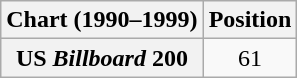<table class="wikitable plainrowheaders" style="text-align:center">
<tr>
<th scope="col">Chart (1990–1999)</th>
<th scope="col">Position</th>
</tr>
<tr>
<th scope="row">US <em>Billboard</em> 200</th>
<td>61</td>
</tr>
</table>
